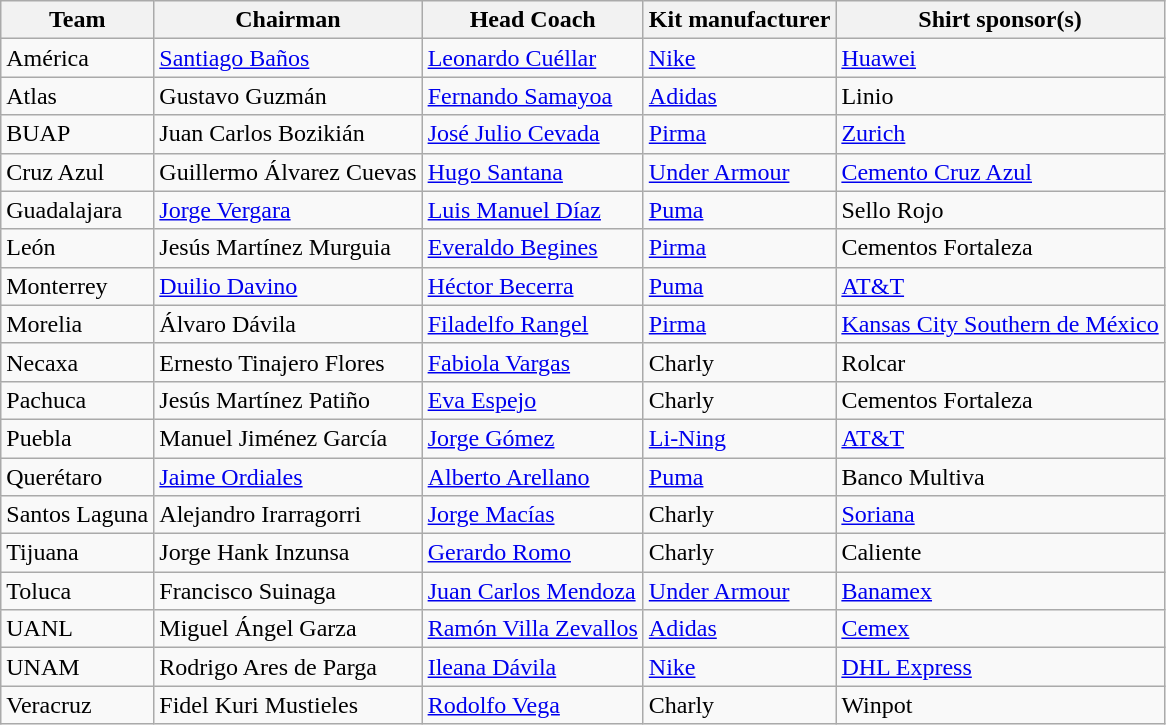<table class="wikitable sortable" style="text-align: left;">
<tr>
<th>Team</th>
<th>Chairman</th>
<th>Head Coach</th>
<th>Kit manufacturer</th>
<th>Shirt sponsor(s)</th>
</tr>
<tr>
<td>América</td>
<td><a href='#'>Santiago Baños</a></td>
<td> <a href='#'>Leonardo Cuéllar</a></td>
<td><a href='#'>Nike</a></td>
<td><a href='#'>Huawei</a></td>
</tr>
<tr>
<td>Atlas</td>
<td>Gustavo Guzmán</td>
<td> <a href='#'>Fernando Samayoa</a></td>
<td><a href='#'>Adidas</a></td>
<td>Linio</td>
</tr>
<tr>
<td>BUAP</td>
<td>Juan Carlos Bozikián</td>
<td> <a href='#'>José Julio Cevada</a></td>
<td><a href='#'>Pirma</a></td>
<td><a href='#'>Zurich</a></td>
</tr>
<tr>
<td>Cruz Azul</td>
<td>Guillermo Álvarez Cuevas</td>
<td> <a href='#'>Hugo Santana</a></td>
<td><a href='#'>Under Armour</a></td>
<td><a href='#'>Cemento Cruz Azul</a></td>
</tr>
<tr>
<td>Guadalajara</td>
<td><a href='#'>Jorge Vergara</a></td>
<td> <a href='#'>Luis Manuel Díaz</a></td>
<td><a href='#'>Puma</a></td>
<td>Sello Rojo</td>
</tr>
<tr>
<td>León</td>
<td>Jesús Martínez Murguia</td>
<td> <a href='#'>Everaldo Begines</a></td>
<td><a href='#'>Pirma</a></td>
<td>Cementos Fortaleza</td>
</tr>
<tr>
<td>Monterrey</td>
<td><a href='#'>Duilio Davino</a></td>
<td> <a href='#'>Héctor Becerra</a></td>
<td><a href='#'>Puma</a></td>
<td><a href='#'>AT&T</a></td>
</tr>
<tr>
<td>Morelia</td>
<td>Álvaro Dávila</td>
<td> <a href='#'>Filadelfo Rangel</a></td>
<td><a href='#'>Pirma</a></td>
<td><a href='#'>Kansas City Southern de México</a></td>
</tr>
<tr>
<td>Necaxa</td>
<td>Ernesto Tinajero Flores</td>
<td> <a href='#'>Fabiola Vargas</a></td>
<td>Charly</td>
<td>Rolcar</td>
</tr>
<tr>
<td>Pachuca</td>
<td>Jesús Martínez Patiño</td>
<td> <a href='#'>Eva Espejo</a></td>
<td>Charly</td>
<td>Cementos Fortaleza</td>
</tr>
<tr>
<td>Puebla</td>
<td>Manuel Jiménez García</td>
<td> <a href='#'>Jorge Gómez</a></td>
<td><a href='#'>Li-Ning</a></td>
<td><a href='#'>AT&T</a></td>
</tr>
<tr>
<td>Querétaro</td>
<td><a href='#'>Jaime Ordiales</a></td>
<td> <a href='#'>Alberto Arellano</a></td>
<td><a href='#'>Puma</a></td>
<td>Banco Multiva</td>
</tr>
<tr>
<td>Santos Laguna</td>
<td>Alejandro Irarragorri</td>
<td> <a href='#'>Jorge Macías</a></td>
<td>Charly</td>
<td><a href='#'>Soriana</a></td>
</tr>
<tr>
<td>Tijuana</td>
<td>Jorge Hank Inzunsa</td>
<td> <a href='#'>Gerardo Romo</a></td>
<td>Charly</td>
<td>Caliente</td>
</tr>
<tr>
<td>Toluca</td>
<td>Francisco Suinaga</td>
<td> <a href='#'>Juan Carlos Mendoza</a></td>
<td><a href='#'>Under Armour</a></td>
<td><a href='#'>Banamex</a></td>
</tr>
<tr>
<td>UANL</td>
<td>Miguel Ángel Garza</td>
<td> <a href='#'>Ramón Villa Zevallos</a></td>
<td><a href='#'>Adidas</a></td>
<td><a href='#'>Cemex</a></td>
</tr>
<tr>
<td>UNAM</td>
<td>Rodrigo Ares de Parga</td>
<td> <a href='#'>Ileana Dávila</a></td>
<td><a href='#'>Nike</a></td>
<td><a href='#'>DHL Express</a></td>
</tr>
<tr>
<td>Veracruz</td>
<td>Fidel Kuri Mustieles</td>
<td> <a href='#'>Rodolfo Vega</a></td>
<td>Charly</td>
<td>Winpot</td>
</tr>
</table>
